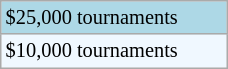<table class="wikitable"  style="font-size:85%; width:12%;">
<tr style="background:lightblue;">
<td>$25,000 tournaments</td>
</tr>
<tr style="background:#f0f8ff;">
<td>$10,000 tournaments</td>
</tr>
</table>
